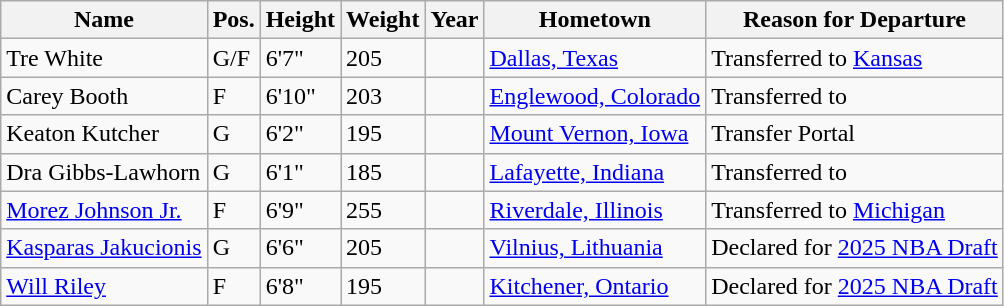<table class="wikitable sortable" style="font-size:100%;" border="1">
<tr>
<th>Name</th>
<th>Pos.</th>
<th>Height</th>
<th>Weight</th>
<th>Year</th>
<th>Hometown</th>
<th ! class="unsortable">Reason for Departure</th>
</tr>
<tr>
<td>Tre White</td>
<td>G/F</td>
<td>6'7"</td>
<td>205</td>
<td></td>
<td><a href='#'>Dallas, Texas</a></td>
<td>Transferred to <a href='#'>Kansas</a></td>
</tr>
<tr>
<td>Carey Booth</td>
<td>F</td>
<td>6'10"</td>
<td>203</td>
<td></td>
<td><a href='#'>Englewood, Colorado</a></td>
<td>Transferred to </td>
</tr>
<tr>
<td>Keaton Kutcher</td>
<td>G</td>
<td>6'2"</td>
<td>195</td>
<td></td>
<td><a href='#'>Mount Vernon, Iowa</a></td>
<td>Transfer Portal</td>
</tr>
<tr>
<td>Dra Gibbs-Lawhorn</td>
<td>G</td>
<td>6'1"</td>
<td>185</td>
<td></td>
<td><a href='#'>Lafayette, Indiana</a></td>
<td>Transferred to </td>
</tr>
<tr>
<td><a href='#'>Morez Johnson Jr.</a></td>
<td>F</td>
<td>6'9"</td>
<td>255</td>
<td></td>
<td><a href='#'>Riverdale, Illinois</a></td>
<td>Transferred to <a href='#'>Michigan</a></td>
</tr>
<tr>
<td><a href='#'>Kasparas Jakucionis</a></td>
<td>G</td>
<td>6'6"</td>
<td>205</td>
<td></td>
<td><a href='#'>Vilnius, Lithuania</a></td>
<td>Declared for <a href='#'>2025 NBA Draft</a></td>
</tr>
<tr>
<td><a href='#'>Will Riley</a></td>
<td>F</td>
<td>6'8"</td>
<td>195</td>
<td></td>
<td><a href='#'>Kitchener, Ontario</a></td>
<td>Declared for <a href='#'>2025 NBA Draft</a></td>
</tr>
</table>
